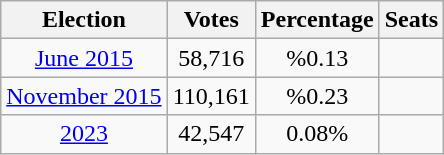<table class="wikitable" style="text-align:center;">
<tr>
<th>Election</th>
<th>Votes</th>
<th>Percentage</th>
<th>Seats</th>
</tr>
<tr>
<td><a href='#'>June 2015</a></td>
<td>58,716</td>
<td>%0.13</td>
<td></td>
</tr>
<tr>
<td><a href='#'>November 2015</a></td>
<td>110,161</td>
<td>%0.23</td>
<td></td>
</tr>
<tr>
<td><a href='#'>2023</a></td>
<td>42,547</td>
<td>0.08%</td>
<td></td>
</tr>
</table>
